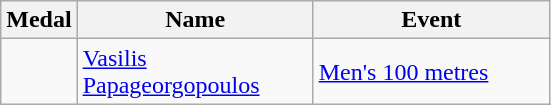<table class="wikitable sortable" style="font-size:100%">
<tr>
<th>Medal</th>
<th width=150>Name</th>
<th width=150>Event</th>
</tr>
<tr>
<td></td>
<td><a href='#'>Vasilis Papageorgopoulos</a></td>
<td><a href='#'>Men's 100 metres</a></td>
</tr>
</table>
